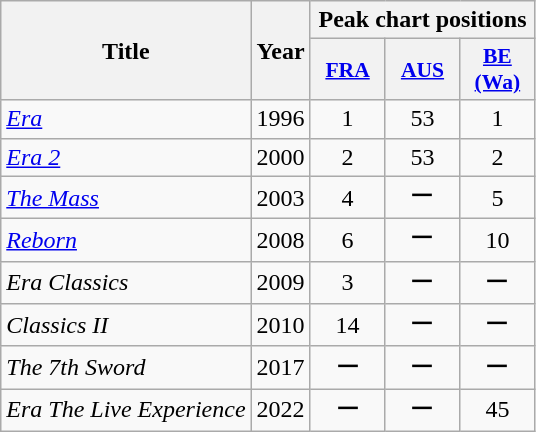<table class="wikitable">
<tr>
<th scope="col" rowspan="2">Title</th>
<th scope="col" rowspan="2">Year</th>
<th scope="col" colspan="3">Peak chart positions</th>
</tr>
<tr>
<th scope="col" style="width:3em;font-size:90%"><a href='#'>FRA</a><br></th>
<th scope="col" style="width:3em;font-size:90%"><a href='#'>AUS</a><br></th>
<th scope="col" style="width:3em;font-size:90%"><a href='#'>BE<br>(Wa)</a><br></th>
</tr>
<tr>
<td scope="row" align="left"><em><a href='#'>Era</a></em></td>
<td>1996</td>
<td align=center>1</td>
<td align=center>53</td>
<td align=center>1</td>
</tr>
<tr>
<td scope="row" align="left"><em><a href='#'>Era 2</a></em></td>
<td>2000</td>
<td align=center>2</td>
<td align=center>53</td>
<td align=center>2</td>
</tr>
<tr>
<td scope="row" align="left"><em><a href='#'>The Mass</a></em></td>
<td>2003</td>
<td align=center>4</td>
<td align=center>ー</td>
<td align=center>5</td>
</tr>
<tr>
<td scope="row" align="left"><em><a href='#'>Reborn</a></em></td>
<td>2008</td>
<td align=center>6</td>
<td align=center>ー</td>
<td align=center>10</td>
</tr>
<tr>
<td scope="row" align="left"><em>Era Classics</em></td>
<td>2009</td>
<td align=center>3</td>
<td align=center>ー</td>
<td align=center>ー</td>
</tr>
<tr>
<td scope="row" align="left"><em>Classics II</em></td>
<td>2010</td>
<td align=center>14</td>
<td align=center>ー</td>
<td align=center>ー</td>
</tr>
<tr>
<td scope="row" align="left"><em>The 7th Sword</em></td>
<td>2017</td>
<td align=center>ー</td>
<td align=center>ー</td>
<td align=center>ー</td>
</tr>
<tr>
<td scope="row" align="left"><em>Era The Live Experience</em></td>
<td>2022</td>
<td align=center>ー</td>
<td align=center>ー</td>
<td align=center>45</td>
</tr>
</table>
